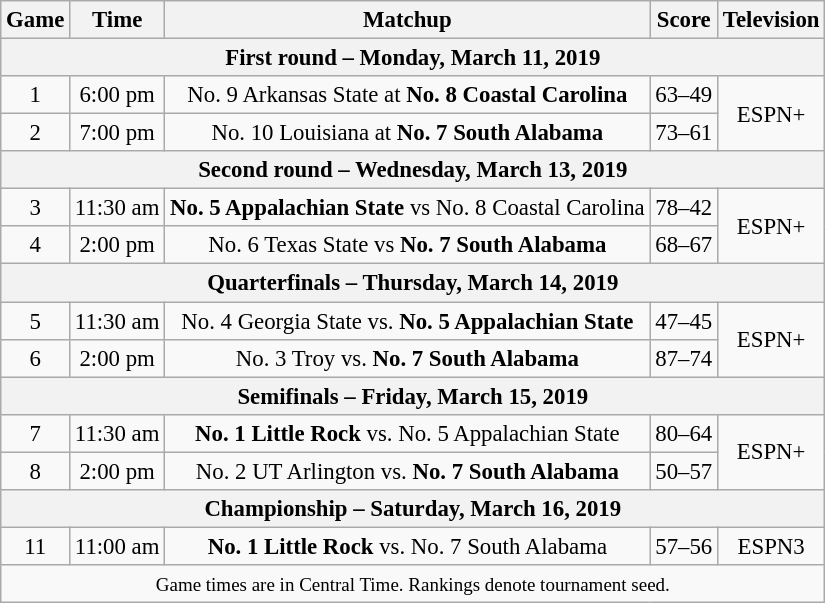<table class="wikitable" style="font-size: 95%;text-align:center">
<tr>
<th>Game</th>
<th>Time</th>
<th>Matchup</th>
<th>Score</th>
<th>Television</th>
</tr>
<tr>
<th colspan=6>First round – Monday, March 11, 2019</th>
</tr>
<tr>
<td>1</td>
<td>6:00 pm</td>
<td>No. 9 Arkansas State at <strong>No. 8 Coastal Carolina</strong></td>
<td>63–49</td>
<td rowspan=2>ESPN+</td>
</tr>
<tr>
<td>2</td>
<td>7:00 pm</td>
<td>No. 10 Louisiana at <strong>No. 7 South Alabama</strong></td>
<td>73–61</td>
</tr>
<tr>
<th colspan=6>Second round – Wednesday, March 13, 2019</th>
</tr>
<tr>
<td>3</td>
<td>11:30 am</td>
<td><strong>No. 5 Appalachian State</strong> vs No. 8 Coastal Carolina</td>
<td>78–42</td>
<td rowspan=2>ESPN+</td>
</tr>
<tr>
<td>4</td>
<td>2:00 pm</td>
<td>No. 6 Texas State vs <strong>No. 7 South Alabama</strong></td>
<td>68–67</td>
</tr>
<tr>
<th colspan=6>Quarterfinals – Thursday, March 14, 2019</th>
</tr>
<tr>
<td>5</td>
<td>11:30 am</td>
<td>No. 4 Georgia State vs. <strong>No. 5 Appalachian State</strong></td>
<td>47–45</td>
<td rowspan=2>ESPN+</td>
</tr>
<tr>
<td>6</td>
<td>2:00 pm</td>
<td>No. 3 Troy vs. <strong>No. 7 South Alabama</strong></td>
<td>87–74</td>
</tr>
<tr>
<th colspan=6>Semifinals – Friday, March 15, 2019</th>
</tr>
<tr>
<td>7</td>
<td>11:30 am</td>
<td><strong>No. 1 Little Rock</strong> vs. No. 5 Appalachian State</td>
<td>80–64</td>
<td rowspan=2>ESPN+</td>
</tr>
<tr>
<td>8</td>
<td>2:00 pm</td>
<td>No. 2 UT Arlington vs. <strong>No. 7 South Alabama</strong></td>
<td>50–57</td>
</tr>
<tr>
<th colspan=6>Championship – Saturday, March 16, 2019</th>
</tr>
<tr>
<td>11</td>
<td>11:00 am</td>
<td><strong>No. 1 Little Rock</strong> vs. No. 7 South Alabama</td>
<td>57–56</td>
<td>ESPN3</td>
</tr>
<tr>
<td colspan=6><small>Game times are in Central Time. Rankings denote tournament seed.</small></td>
</tr>
</table>
